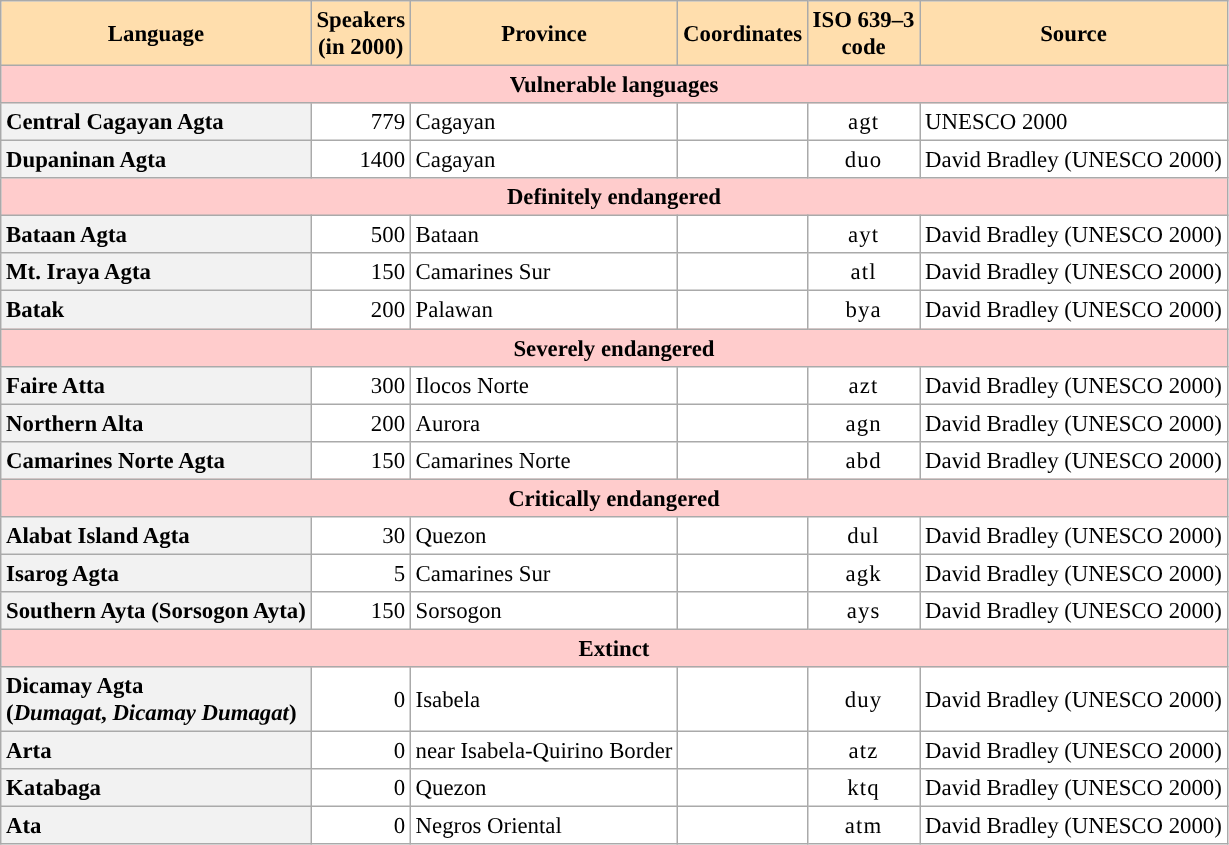<table class="wikitable" style="font-size:95%;background-color:white;">
<tr style="background-color:#ffdead;">
<th scope="col" style="background-color:initial;">Language</th>
<th scope="col" style="background-color:initial;">Speakers<br>(in 2000)</th>
<th scope="col" style="background-color:initial;">Province</th>
<th scope="col" style="background-color:initial;">Coordinates</th>
<th scope="col" style="background-color:initial;">ISO 639–3<br>code</th>
<th scope="col" style="background-color:initial;">Source</th>
</tr>
<tr>
<th colspan=6 style="background-color:#FFCCCC;">Vulnerable languages</th>
</tr>
<tr>
<th scope="row" style="text-align:left;">Central Cagayan Agta</th>
<td style="text-align:right;">779</td>
<td>Cagayan</td>
<td></td>
<td style="text-align:center;letter-spacing:0.05em;">agt</td>
<td>UNESCO 2000</td>
</tr>
<tr>
<th scope="row" style="text-align:left;">Dupaninan Agta</th>
<td style="text-align:right;">1400</td>
<td>Cagayan</td>
<td></td>
<td style="text-align:center;letter-spacing:0.05em;">duo</td>
<td>David Bradley (UNESCO 2000)</td>
</tr>
<tr>
<th colspan=6 style="background-color:#FFCCCC;">Definitely endangered</th>
</tr>
<tr>
<th scope="row" style="text-align:left;">Bataan Agta</th>
<td style="text-align:right;">500</td>
<td>Bataan</td>
<td></td>
<td style="text-align:center;letter-spacing:0.05em;">ayt</td>
<td>David Bradley (UNESCO 2000)</td>
</tr>
<tr>
<th scope="row" style="text-align:left;">Mt. Iraya Agta</th>
<td style="text-align:right;">150</td>
<td>Camarines Sur</td>
<td></td>
<td style="text-align:center;letter-spacing:0.05em;">atl</td>
<td>David Bradley (UNESCO 2000)</td>
</tr>
<tr>
<th scope="row" style="text-align:left;">Batak</th>
<td style="text-align:right;">200</td>
<td>Palawan</td>
<td></td>
<td style="text-align:center;letter-spacing:0.05em;">bya</td>
<td>David Bradley (UNESCO 2000)</td>
</tr>
<tr>
<th colspan=6 style="background-color:#FFCCCC;">Severely endangered</th>
</tr>
<tr>
<th scope="row" style="text-align:left;">Faire Atta</th>
<td style="text-align:right;">300</td>
<td>Ilocos Norte</td>
<td></td>
<td style="text-align:center;letter-spacing:0.05em;">azt</td>
<td>David Bradley (UNESCO 2000)</td>
</tr>
<tr>
<th scope="row" style="text-align:left;">Northern Alta</th>
<td style="text-align:right;">200</td>
<td>Aurora</td>
<td></td>
<td style="text-align:center;letter-spacing:0.05em;">agn</td>
<td>David Bradley (UNESCO 2000)</td>
</tr>
<tr>
<th scope="row" style="text-align:left;">Camarines Norte Agta</th>
<td style="text-align:right;">150</td>
<td>Camarines Norte</td>
<td></td>
<td style="text-align:center;letter-spacing:0.05em;">abd</td>
<td>David Bradley (UNESCO 2000)</td>
</tr>
<tr>
<th colspan=6 style="background-color:#FFCCCC;">Critically endangered</th>
</tr>
<tr>
<th scope="row" style="text-align:left;">Alabat Island Agta</th>
<td style="text-align:right;">30</td>
<td>Quezon</td>
<td></td>
<td style="text-align:center;letter-spacing:0.05em;">dul</td>
<td>David Bradley (UNESCO 2000)</td>
</tr>
<tr>
<th scope="row" style="text-align:left;">Isarog Agta</th>
<td style="text-align:right;">5</td>
<td>Camarines Sur</td>
<td></td>
<td style="text-align:center;letter-spacing:0.05em;">agk</td>
<td>David Bradley (UNESCO 2000)</td>
</tr>
<tr>
<th scope="row" style="text-align:left;">Southern Ayta (Sorsogon Ayta)</th>
<td style="text-align:right;">150</td>
<td>Sorsogon</td>
<td></td>
<td style="text-align:center;letter-spacing:0.05em;">ays</td>
<td>David Bradley (UNESCO 2000)</td>
</tr>
<tr>
<th colspan=6 style="background-color:#FFCCCC;">Extinct</th>
</tr>
<tr>
<th scope="row" style="text-align:left;">Dicamay Agta<br>(<em>Dumagat</em>, <em>Dicamay Dumagat</em>)</th>
<td style="text-align:right;">0</td>
<td>Isabela</td>
<td></td>
<td style="text-align:center;letter-spacing:0.05em;">duy</td>
<td>David Bradley (UNESCO 2000)</td>
</tr>
<tr>
<th scope="row" style="text-align:left;">Arta</th>
<td style="text-align:right;">0</td>
<td>near Isabela-Quirino Border</td>
<td></td>
<td style="text-align:center;letter-spacing:0.05em;">atz</td>
<td>David Bradley (UNESCO 2000)</td>
</tr>
<tr>
<th scope="row" style="text-align:left;">Katabaga</th>
<td style="text-align:right;">0</td>
<td>Quezon</td>
<td></td>
<td style="text-align:center;letter-spacing:0.05em;">ktq</td>
<td>David Bradley (UNESCO 2000)</td>
</tr>
<tr>
<th scope="row" style="text-align:left;">Ata</th>
<td style="text-align:right;">0</td>
<td>Negros Oriental</td>
<td></td>
<td style="text-align:center;letter-spacing:0.05em;">atm</td>
<td>David Bradley (UNESCO 2000)</td>
</tr>
</table>
